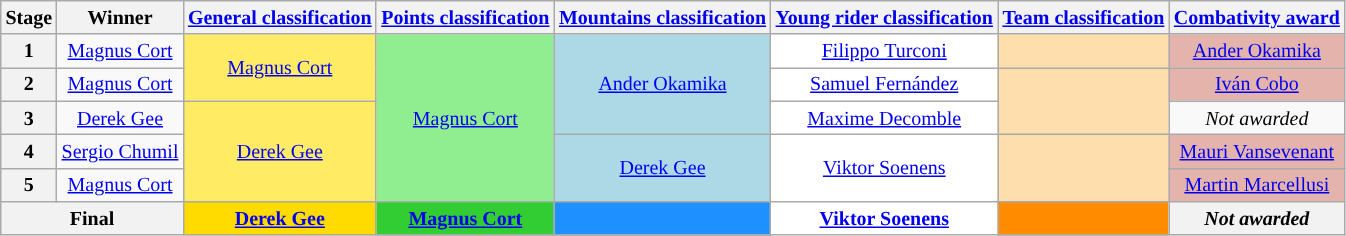<table class="wikitable" style="text-align: center; font-size:smaller;">
<tr>
<th>Stage</th>
<th>Winner</th>
<th><a href='#'>General classification</a><br></th>
<th><a href='#'>Points classification</a><br></th>
<th><a href='#'>Mountains classification</a><br></th>
<th><a href='#'>Young rider classification</a><br></th>
<th><a href='#'>Team classification</a></th>
<th><a href='#'>Combativity award</a></th>
</tr>
<tr>
<th>1</th>
<td><a href='#'>Magnus Cort</a></td>
<td style="background:#FFEB64;" rowspan="2"><a href='#'>Magnus Cort</a></td>
<td style="background:lightgreen;" rowspan="5"><a href='#'>Magnus Cort</a></td>
<td style="background:lightblue;" rowspan="3"><a href='#'>Ander Okamika</a></td>
<td style="background:white;"><a href='#'>Filippo Turconi</a></td>
<td style="background:navajowhite;"></td>
<td style="background:#E4B3AB;"><a href='#'>Ander Okamika</a></td>
</tr>
<tr>
<th>2</th>
<td><a href='#'>Magnus Cort</a></td>
<td style="background:white;"><a href='#'>Samuel Fernández</a></td>
<td style="background:navajowhite;" rowspan="2"></td>
<td style="background:#E4B3AB;"><a href='#'>Iván Cobo</a></td>
</tr>
<tr>
<th>3</th>
<td><a href='#'>Derek Gee</a></td>
<td style="background:#FFEB64;" rowspan="3"><a href='#'>Derek Gee</a></td>
<td style="background:white;"><a href='#'>Maxime Decomble</a></td>
<td><em>Not awarded</em></td>
</tr>
<tr>
<th>4</th>
<td><a href='#'>Sergio Chumil</a></td>
<td style="background:lightblue;" rowspan="2"><a href='#'>Derek Gee</a></td>
<td style="background:white;" rowspan="2"><a href='#'>Viktor Soenens</a></td>
<td style="background:navajowhite;" rowspan="2"></td>
<td style="background:#E4B3AB;"><a href='#'>Mauri Vansevenant</a></td>
</tr>
<tr>
<th>5</th>
<td><a href='#'>Magnus Cort</a></td>
<td style="background:#E4B3AB;"><a href='#'>Martin Marcellusi</a></td>
</tr>
<tr>
<th colspan="2">Final</th>
<th style="background:#FFDB00;"><a href='#'>Derek Gee</a></th>
<th style="background:limegreen;"><a href='#'>Magnus Cort</a></th>
<th style="background:dodgerblue;"></th>
<th style="background:white;"><a href='#'>Viktor Soenens</a></th>
<th style="background:#FF8C00;"></th>
<th><em>Not awarded</em></th>
</tr>
</table>
